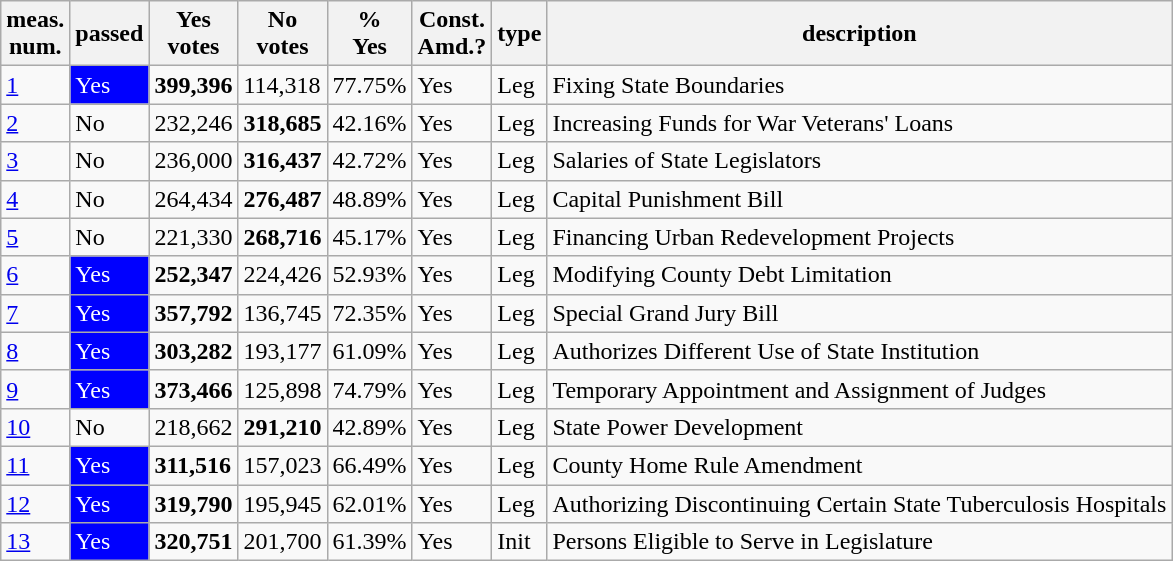<table class="wikitable sortable">
<tr>
<th>meas.<br>num.</th>
<th>passed</th>
<th>Yes<br>votes</th>
<th>No<br>votes</th>
<th>%<br>Yes</th>
<th>Const.<br>Amd.?</th>
<th>type</th>
<th>description</th>
</tr>
<tr>
<td><a href='#'>1</a></td>
<td style="background:blue;color:white">Yes</td>
<td><strong>399,396</strong></td>
<td>114,318</td>
<td>77.75%</td>
<td>Yes</td>
<td>Leg</td>
<td>Fixing State Boundaries</td>
</tr>
<tr>
<td><a href='#'>2</a></td>
<td>No</td>
<td>232,246</td>
<td><strong>318,685</strong></td>
<td>42.16%</td>
<td>Yes</td>
<td>Leg</td>
<td>Increasing Funds for War Veterans' Loans</td>
</tr>
<tr>
<td><a href='#'>3</a></td>
<td>No</td>
<td>236,000</td>
<td><strong>316,437</strong></td>
<td>42.72%</td>
<td>Yes</td>
<td>Leg</td>
<td>Salaries of State Legislators</td>
</tr>
<tr>
<td><a href='#'>4</a></td>
<td>No</td>
<td>264,434</td>
<td><strong>276,487</strong></td>
<td>48.89%</td>
<td>Yes</td>
<td>Leg</td>
<td>Capital Punishment Bill</td>
</tr>
<tr>
<td><a href='#'>5</a></td>
<td>No</td>
<td>221,330</td>
<td><strong>268,716</strong></td>
<td>45.17%</td>
<td>Yes</td>
<td>Leg</td>
<td>Financing Urban Redevelopment Projects</td>
</tr>
<tr>
<td><a href='#'>6</a></td>
<td style="background:blue;color:white">Yes</td>
<td><strong>252,347</strong></td>
<td>224,426</td>
<td>52.93%</td>
<td>Yes</td>
<td>Leg</td>
<td>Modifying County Debt Limitation</td>
</tr>
<tr>
<td><a href='#'>7</a></td>
<td style="background:blue;color:white">Yes</td>
<td><strong>357,792</strong></td>
<td>136,745</td>
<td>72.35%</td>
<td>Yes</td>
<td>Leg</td>
<td>Special Grand Jury Bill</td>
</tr>
<tr>
<td><a href='#'>8</a></td>
<td style="background:blue;color:white">Yes</td>
<td><strong>303,282</strong></td>
<td>193,177</td>
<td>61.09%</td>
<td>Yes</td>
<td>Leg</td>
<td>Authorizes Different Use of State Institution</td>
</tr>
<tr>
<td><a href='#'>9</a></td>
<td style="background:blue;color:white">Yes</td>
<td><strong>373,466</strong></td>
<td>125,898</td>
<td>74.79%</td>
<td>Yes</td>
<td>Leg</td>
<td>Temporary Appointment and Assignment of Judges</td>
</tr>
<tr>
<td><a href='#'>10</a></td>
<td>No</td>
<td>218,662</td>
<td><strong>291,210</strong></td>
<td>42.89%</td>
<td>Yes</td>
<td>Leg</td>
<td>State Power Development</td>
</tr>
<tr>
<td><a href='#'>11</a></td>
<td style="background:blue;color:white">Yes</td>
<td><strong>311,516</strong></td>
<td>157,023</td>
<td>66.49%</td>
<td>Yes</td>
<td>Leg</td>
<td>County Home Rule Amendment</td>
</tr>
<tr>
<td><a href='#'>12</a></td>
<td style="background:blue;color:white">Yes</td>
<td><strong>319,790</strong></td>
<td>195,945</td>
<td>62.01%</td>
<td>Yes</td>
<td>Leg</td>
<td>Authorizing Discontinuing Certain State Tuberculosis Hospitals</td>
</tr>
<tr>
<td><a href='#'>13</a></td>
<td style="background:blue;color:white">Yes</td>
<td><strong>320,751</strong></td>
<td>201,700</td>
<td>61.39%</td>
<td>Yes</td>
<td>Init</td>
<td>Persons Eligible to Serve in Legislature</td>
</tr>
</table>
